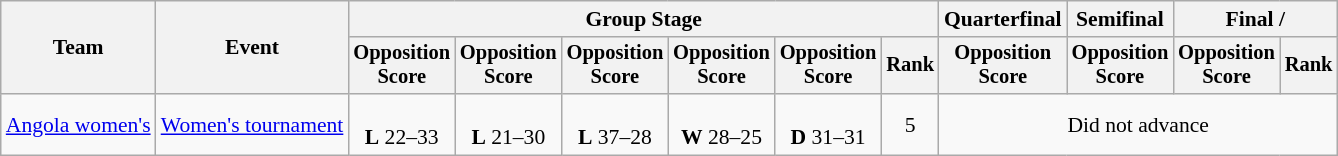<table class="wikitable" style="font-size:90%">
<tr>
<th rowspan=2>Team</th>
<th rowspan=2>Event</th>
<th colspan=6>Group Stage</th>
<th>Quarterfinal</th>
<th>Semifinal</th>
<th colspan=2>Final / </th>
</tr>
<tr style="font-size:95%">
<th>Opposition<br>Score</th>
<th>Opposition<br>Score</th>
<th>Opposition<br>Score</th>
<th>Opposition<br>Score</th>
<th>Opposition<br>Score</th>
<th>Rank</th>
<th>Opposition<br>Score</th>
<th>Opposition<br>Score</th>
<th>Opposition<br>Score</th>
<th>Rank</th>
</tr>
<tr align=center>
<td align=left><a href='#'>Angola women's</a></td>
<td align=left><a href='#'>Women's tournament</a></td>
<td><br><strong>L</strong> 22–33</td>
<td><br><strong>L</strong> 21–30</td>
<td><br><strong>L</strong> 37–28</td>
<td><br><strong>W</strong> 28–25</td>
<td><br><strong>D</strong> 31–31</td>
<td>5</td>
<td colspan="4">Did not advance</td>
</tr>
</table>
